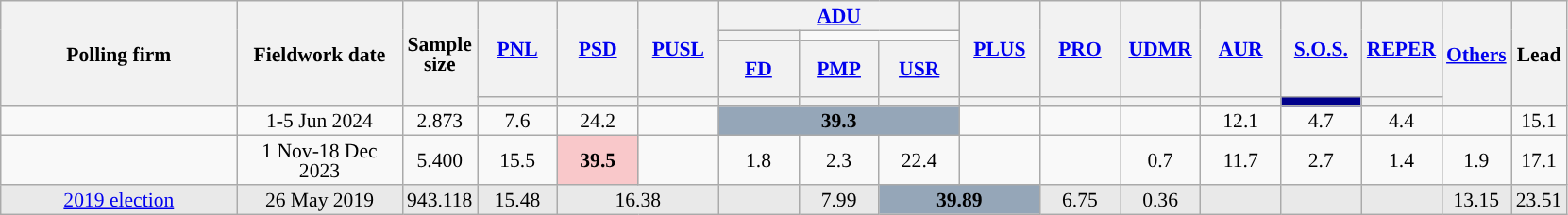<table class="wikitable sortable" style="text-align:center;font-size:90%;line-height:14px;">
<tr>
<th rowspan="4" style="width:160px;">Polling firm</th>
<th rowspan="4" style="width:110px;">Fieldwork date</th>
<th rowspan="4">Sample<br>size</th>
<th rowspan="3"class="unsortable" style="width:50px;"><a href='#'>PNL</a><br></th>
<th rowspan="3"class="unsortable" style="width:50px;"><a href='#'>PSD</a><br></th>
<th rowspan="3"class="unsortable" style="width:50px;"><a href='#'>PUSL</a><br></th>
<th colspan="3"><a href='#'>ADU</a></th>
<th rowspan="3"class="unsortable" style="width:50px;"><a href='#'>PLUS</a><br></th>
<th rowspan="3"class="unsortable" style="width:50px;"><a href='#'>PRO</a><br></th>
<th rowspan="3"class="unsortable" style="width:50px;"><a href='#'>UDMR</a><br></th>
<th rowspan="3"class="unsortable" style="width:50px;"><a href='#'>AUR</a><br></th>
<th rowspan="3"class="unsortable" style="width:50px;"><a href='#'>S.O.S.</a><br></th>
<th rowspan="3"class="unsortable" style="width:50px;"><a href='#'>REPER</a><br></th>
<th rowspan="4"><a href='#'>Others</a></th>
<th rowspan="4" style="width:30px;">Lead</th>
</tr>
<tr>
<th style="background:"></th>
</tr>
<tr style="height:40px;">
<th class="unsortable" style="width:50px;"><a href='#'>FD</a><br></th>
<th class="unsortable" style="width:50px;"><a href='#'>PMP</a><br></th>
<th class="unsortable" style="width:50px;"><a href='#'>USR</a><br></th>
</tr>
<tr>
<th style="background:"></th>
<th style="background:"></th>
<th style="background:"></th>
<th style="background:"></th>
<th style="background:"></th>
<th style="background:"></th>
<th style="background:"></th>
<th style="background:"></th>
<th style="background:"></th>
<th style="background:"></th>
<th style="background:darkblue"></th>
<th style="background:"></th>
</tr>
<tr>
<td></td>
<td>1-5 Jun 2024</td>
<td>2.873</td>
<td>7.6</td>
<td>24.2</td>
<td></td>
<td colspan="3" style="background:#95a6b8;"><strong>39.3</strong></td>
<td></td>
<td></td>
<td></td>
<td>12.1</td>
<td>4.7</td>
<td>4.4</td>
<td></td>
<td style="background:">15.1</td>
</tr>
<tr>
<td></td>
<td>1 Nov-18 Dec 2023</td>
<td>5.400</td>
<td>15.5</td>
<td style="background:#F9C8CA;"><strong>39.5</strong></td>
<td></td>
<td>1.8</td>
<td>2.3</td>
<td>22.4</td>
<td></td>
<td></td>
<td>0.7</td>
<td>11.7</td>
<td>2.7</td>
<td>1.4</td>
<td>1.9</td>
<td style="background:">17.1</td>
</tr>
<tr style="background:#E9E9E9;">
<td><a href='#'>2019 election</a></td>
<td data-sort-value="2019-05-26">26 May 2019</td>
<td>943.118</td>
<td>15.48</td>
<td colspan="2">16.38</td>
<td></td>
<td>7.99</td>
<td colspan="2" style="background:#95a6b8;"><strong>39.89</strong></td>
<td>6.75</td>
<td>0.36</td>
<td></td>
<td></td>
<td></td>
<td>13.15</td>
<td style="background:">23.51</td>
</tr>
</table>
